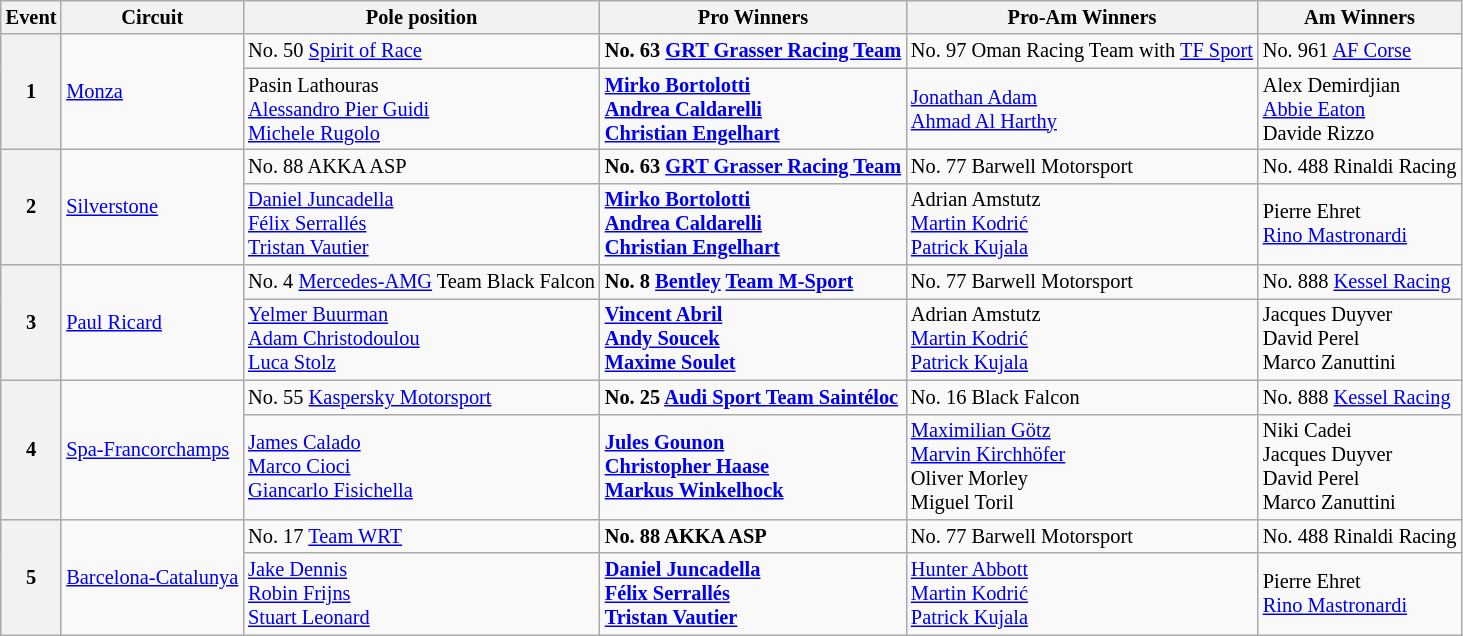<table class="wikitable" style="font-size: 85%;">
<tr>
<th>Event</th>
<th>Circuit</th>
<th>Pole position</th>
<th>Pro Winners</th>
<th>Pro-Am Winners</th>
<th>Am Winners</th>
</tr>
<tr>
<th rowspan=2>1</th>
<td rowspan=2> <a href='#'>Monza</a></td>
<td> No. 50 <a href='#'>Spirit of Race</a></td>
<td> <strong>No. 63 <a href='#'>GRT Grasser Racing Team</a></strong></td>
<td> No. 97 Oman Racing Team with <a href='#'>TF Sport</a></td>
<td> No. 961 <a href='#'>AF Corse</a></td>
</tr>
<tr>
<td> Pasin Lathouras<br> <a href='#'>Alessandro Pier Guidi</a><br> <a href='#'>Michele Rugolo</a></td>
<td> <strong><a href='#'>Mirko Bortolotti</a><br> <a href='#'>Andrea Caldarelli</a><br> <a href='#'>Christian Engelhart</a></strong></td>
<td> <a href='#'>Jonathan Adam</a><br> <a href='#'>Ahmad Al Harthy</a></td>
<td> Alex Demirdjian<br> <a href='#'>Abbie Eaton</a><br> Davide Rizzo</td>
</tr>
<tr>
<th rowspan=2>2</th>
<td rowspan=2> <a href='#'>Silverstone</a></td>
<td> No. 88 AKKA ASP</td>
<td> <strong>No. 63 <a href='#'>GRT Grasser Racing Team</a></strong></td>
<td> No. 77 Barwell Motorsport</td>
<td> No. 488 Rinaldi Racing</td>
</tr>
<tr>
<td> <a href='#'>Daniel Juncadella</a><br> <a href='#'>Félix Serrallés</a><br> <a href='#'>Tristan Vautier</a></td>
<td> <strong><a href='#'>Mirko Bortolotti</a><br> <a href='#'>Andrea Caldarelli</a><br> <a href='#'>Christian Engelhart</a></strong></td>
<td> Adrian Amstutz<br> <a href='#'>Martin Kodrić</a><br> <a href='#'>Patrick Kujala</a></td>
<td> Pierre Ehret<br> <a href='#'>Rino Mastronardi</a></td>
</tr>
<tr>
<th rowspan=2>3</th>
<td rowspan=2> <a href='#'>Paul Ricard</a></td>
<td> No. 4 <a href='#'>Mercedes-AMG</a> Team Black Falcon</td>
<td><strong> No. 8 <a href='#'>Bentley</a> <a href='#'>Team M-Sport</a></strong></td>
<td> No. 77 Barwell Motorsport</td>
<td> No. 888 <a href='#'>Kessel Racing</a></td>
</tr>
<tr>
<td> <a href='#'>Yelmer Buurman</a><br> <a href='#'>Adam Christodoulou</a><br> <a href='#'>Luca Stolz</a></td>
<td><strong> <a href='#'>Vincent Abril</a><br> <a href='#'>Andy Soucek</a><br> <a href='#'>Maxime Soulet</a></strong></td>
<td> Adrian Amstutz<br> <a href='#'>Martin Kodrić</a><br> <a href='#'>Patrick Kujala</a></td>
<td> Jacques Duyver<br> David Perel<br> Marco Zanuttini</td>
</tr>
<tr>
<th rowspan=2>4</th>
<td rowspan=2> <a href='#'>Spa-Francorchamps</a></td>
<td> No. 55 <a href='#'>Kaspersky Motorsport</a></td>
<td><strong> No. 25 <a href='#'>Audi Sport Team Saintéloc</a></strong></td>
<td> No. 16 Black Falcon</td>
<td> No. 888 <a href='#'>Kessel Racing</a></td>
</tr>
<tr>
<td> <a href='#'>James Calado</a><br> <a href='#'>Marco Cioci</a><br> <a href='#'>Giancarlo Fisichella</a></td>
<td><strong> <a href='#'>Jules Gounon</a><br> <a href='#'>Christopher Haase</a><br> <a href='#'>Markus Winkelhock</a></strong></td>
<td> <a href='#'>Maximilian Götz</a><br> <a href='#'>Marvin Kirchhöfer</a><br> Oliver Morley<br> Miguel Toril</td>
<td> Niki Cadei<br> Jacques Duyver<br> David Perel<br> Marco Zanuttini</td>
</tr>
<tr>
<th rowspan=2>5</th>
<td rowspan=2> <a href='#'>Barcelona-Catalunya</a></td>
<td> No. 17 <a href='#'>Team WRT</a></td>
<td><strong> No. 88 AKKA ASP</strong></td>
<td> No. 77 Barwell Motorsport</td>
<td> No. 488 Rinaldi Racing</td>
</tr>
<tr>
<td> <a href='#'>Jake Dennis</a><br> <a href='#'>Robin Frijns</a><br> <a href='#'>Stuart Leonard</a></td>
<td><strong> <a href='#'>Daniel Juncadella</a><br> <a href='#'>Félix Serrallés</a><br> <a href='#'>Tristan Vautier</a></strong></td>
<td> <a href='#'>Hunter Abbott</a><br> <a href='#'>Martin Kodrić</a><br> <a href='#'>Patrick Kujala</a></td>
<td> Pierre Ehret<br> <a href='#'>Rino Mastronardi</a></td>
</tr>
</table>
